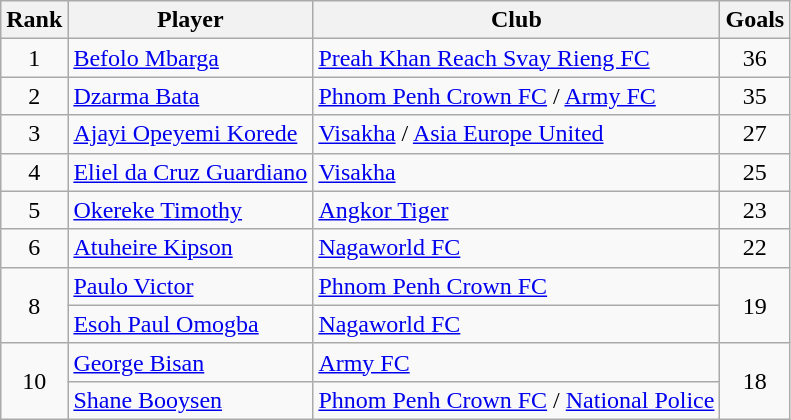<table class="wikitable" style="text-align:center">
<tr>
<th>Rank</th>
<th>Player</th>
<th>Club</th>
<th>Goals</th>
</tr>
<tr>
<td>1</td>
<td align="left"> <a href='#'>Befolo Mbarga</a></td>
<td align="left"><a href='#'>Preah Khan Reach Svay Rieng FC</a></td>
<td>36</td>
</tr>
<tr>
<td>2</td>
<td align="left"> <a href='#'>Dzarma Bata</a></td>
<td align="left"><a href='#'>Phnom Penh Crown FC</a> / <a href='#'>Army FC</a></td>
<td>35</td>
</tr>
<tr>
<td>3</td>
<td align="left"> <a href='#'>Ajayi Opeyemi Korede</a></td>
<td align="left"><a href='#'>Visakha</a> / <a href='#'>Asia Europe United</a></td>
<td>27</td>
</tr>
<tr>
<td>4</td>
<td align="left"> <a href='#'>Eliel da Cruz Guardiano</a></td>
<td align="left"><a href='#'>Visakha</a></td>
<td>25</td>
</tr>
<tr>
<td>5</td>
<td align="left"> <a href='#'>Okereke Timothy</a></td>
<td align="left"><a href='#'>Angkor Tiger</a></td>
<td>23</td>
</tr>
<tr>
<td>6</td>
<td align="left"> <a href='#'>Atuheire Kipson</a></td>
<td align="left"><a href='#'>Nagaworld FC</a></td>
<td>22</td>
</tr>
<tr>
<td rowspan=2>8</td>
<td align="left"> <a href='#'>Paulo Victor</a></td>
<td align="left"><a href='#'>Phnom Penh Crown FC</a></td>
<td rowspan=2>19</td>
</tr>
<tr>
<td align="left"> <a href='#'>Esoh Paul Omogba</a></td>
<td align="left"><a href='#'>Nagaworld FC</a></td>
</tr>
<tr>
<td rowspan=2>10</td>
<td align="left"> <a href='#'>George Bisan</a></td>
<td align="left"><a href='#'>Army FC</a></td>
<td rowspan=2>18</td>
</tr>
<tr>
<td align="left"> <a href='#'>Shane Booysen</a></td>
<td align="left"><a href='#'>Phnom Penh Crown FC</a> / <a href='#'>National Police</a></td>
</tr>
</table>
